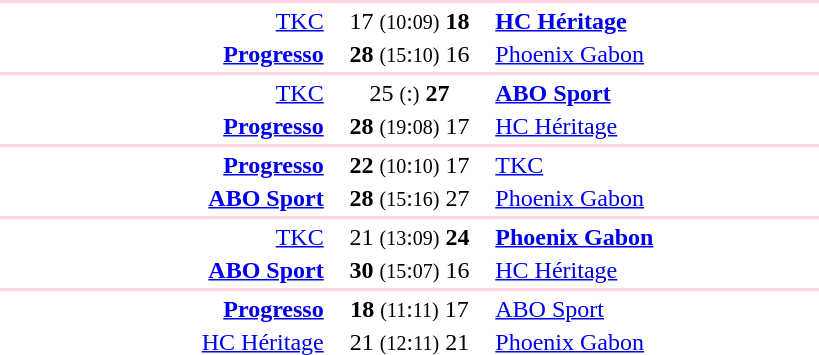<table style="text-align:center" width=550>
<tr>
<th width=30%></th>
<th width=15%></th>
<th width=30%></th>
</tr>
<tr align="left" bgcolor=#ffd4e4>
<td colspan=4></td>
</tr>
<tr>
<td align="right"><a href='#'>TKC</a> </td>
<td>17 <small>(10</small>:<small>09)</small> <strong>18</strong></td>
<td align=left> <strong><a href='#'>HC Héritage</a></strong></td>
</tr>
<tr>
<td align="right"><strong><a href='#'>Progresso</a></strong> </td>
<td><strong>28</strong> <small>(15</small>:<small>10)</small> 16</td>
<td align=left> <a href='#'>Phoenix Gabon</a></td>
</tr>
<tr align="left" bgcolor=#ffd4e4>
<td colspan=4></td>
</tr>
<tr>
<td align="right"><a href='#'>TKC</a> </td>
<td>25 <small>(</small>:<small>)</small> <strong>27</strong></td>
<td align=left> <strong><a href='#'>ABO Sport</a></strong></td>
</tr>
<tr>
<td align="right"><strong><a href='#'>Progresso</a></strong> </td>
<td><strong>28</strong> <small>(19</small>:<small>08)</small> 17</td>
<td align=left> <a href='#'>HC Héritage</a></td>
</tr>
<tr align="left" bgcolor=#ffd4e4>
<td colspan=4></td>
</tr>
<tr>
<td align="right"><strong><a href='#'>Progresso</a></strong> </td>
<td><strong>22</strong> <small>(10</small>:<small>10)</small> 17</td>
<td align=left> <a href='#'>TKC</a></td>
</tr>
<tr>
<td align="right"><strong><a href='#'>ABO Sport</a></strong> </td>
<td><strong>28</strong> <small>(15</small>:<small>16)</small> 27</td>
<td align=left> <a href='#'>Phoenix Gabon</a></td>
</tr>
<tr align="left" bgcolor=#ffd4e4>
<td colspan=4></td>
</tr>
<tr>
<td align="right"><a href='#'>TKC</a> </td>
<td>21 <small>(13</small>:<small>09)</small> <strong>24</strong></td>
<td align=left> <strong><a href='#'>Phoenix Gabon</a></strong></td>
</tr>
<tr>
<td align="right"><strong><a href='#'>ABO Sport</a></strong> </td>
<td><strong>30</strong> <small>(15</small>:<small>07)</small> 16</td>
<td align=left> <a href='#'>HC Héritage</a></td>
</tr>
<tr align="left" bgcolor=#ffd4e4>
<td colspan=4></td>
</tr>
<tr>
<td align="right"><strong><a href='#'>Progresso</a></strong> </td>
<td><strong>18</strong> <small>(11</small>:<small>11)</small> 17</td>
<td align=left> <a href='#'>ABO Sport</a></td>
</tr>
<tr>
<td align="right"><a href='#'>HC Héritage</a> </td>
<td>21 <small>(12</small>:<small>11)</small> 21</td>
<td align=left> <a href='#'>Phoenix Gabon</a></td>
</tr>
</table>
